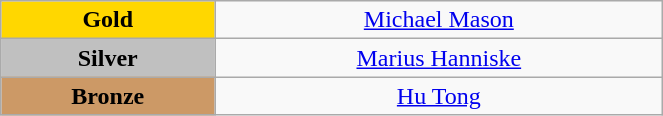<table class="wikitable" style="text-align:center; " width="35%">
<tr>
<td bgcolor="gold"><strong>Gold</strong></td>
<td><a href='#'>Michael Mason</a><br>  <small><em></em></small></td>
</tr>
<tr>
<td bgcolor="silver"><strong>Silver</strong></td>
<td><a href='#'>Marius Hanniske</a><br>  <small><em></em></small></td>
</tr>
<tr>
<td bgcolor="CC9966"><strong>Bronze</strong></td>
<td><a href='#'>Hu Tong</a><br>  <small><em></em></small></td>
</tr>
</table>
